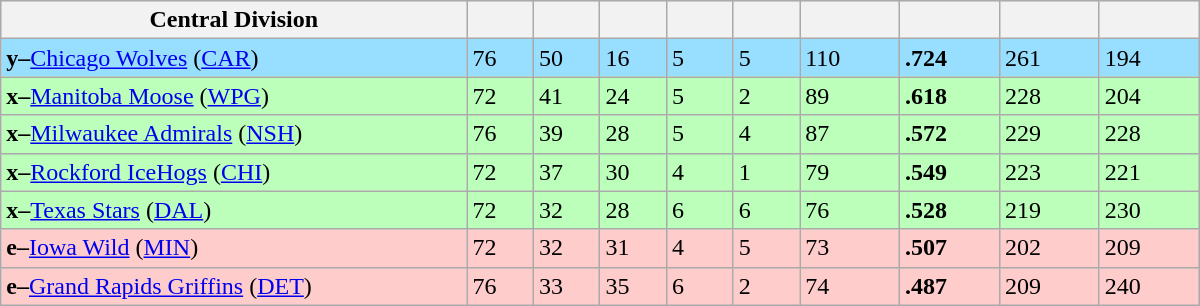<table class="wikitable" style="width:50em">
<tr bgcolor="#DDDDFF">
<th width="35%">Central Division</th>
<th width="5%"></th>
<th width="5%"></th>
<th width="5%"></th>
<th width="5%"></th>
<th width="5%"></th>
<th width="7.5%"></th>
<th width="7.5%"></th>
<th width="7.5%"></th>
<th width="7.5%"></th>
</tr>
<tr bgcolor=#97DEFF>
<td><strong>y–</strong><a href='#'>Chicago Wolves</a> (<a href='#'>CAR</a>)</td>
<td>76</td>
<td>50</td>
<td>16</td>
<td>5</td>
<td>5</td>
<td>110</td>
<td><strong>.724</strong></td>
<td>261</td>
<td>194</td>
</tr>
<tr bgcolor=#bbffbb>
<td><strong>x–</strong><a href='#'>Manitoba Moose</a> (<a href='#'>WPG</a>)</td>
<td>72</td>
<td>41</td>
<td>24</td>
<td>5</td>
<td>2</td>
<td>89</td>
<td><strong>.618</strong></td>
<td>228</td>
<td>204</td>
</tr>
<tr bgcolor=#bbffbb>
<td><strong>x–</strong><a href='#'>Milwaukee Admirals</a> (<a href='#'>NSH</a>)</td>
<td>76</td>
<td>39</td>
<td>28</td>
<td>5</td>
<td>4</td>
<td>87</td>
<td><strong>.572</strong></td>
<td>229</td>
<td>228</td>
</tr>
<tr bgcolor=#bbffbb>
<td><strong>x–</strong><a href='#'>Rockford IceHogs</a> (<a href='#'>CHI</a>)</td>
<td>72</td>
<td>37</td>
<td>30</td>
<td>4</td>
<td>1</td>
<td>79</td>
<td><strong>.549</strong></td>
<td>223</td>
<td>221</td>
</tr>
<tr bgcolor=#bbffbb>
<td><strong>x–</strong><a href='#'>Texas Stars</a> (<a href='#'>DAL</a>)</td>
<td>72</td>
<td>32</td>
<td>28</td>
<td>6</td>
<td>6</td>
<td>76</td>
<td><strong>.528</strong></td>
<td>219</td>
<td>230</td>
</tr>
<tr bgcolor=#ffcccc>
<td><strong>e–</strong><a href='#'>Iowa Wild</a> (<a href='#'>MIN</a>)</td>
<td>72</td>
<td>32</td>
<td>31</td>
<td>4</td>
<td>5</td>
<td>73</td>
<td><strong>.507</strong></td>
<td>202</td>
<td>209</td>
</tr>
<tr bgcolor=#ffcccc>
<td><strong>e–</strong><a href='#'>Grand Rapids Griffins</a> (<a href='#'>DET</a>)</td>
<td>76</td>
<td>33</td>
<td>35</td>
<td>6</td>
<td>2</td>
<td>74</td>
<td><strong>.487</strong></td>
<td>209</td>
<td>240</td>
</tr>
</table>
